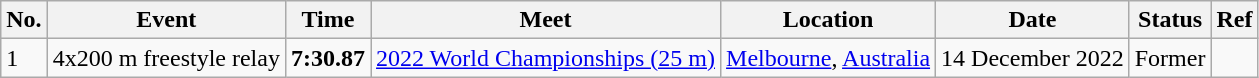<table class="wikitable sortable">
<tr>
<th>No.</th>
<th>Event</th>
<th>Time</th>
<th>Meet</th>
<th>Location</th>
<th>Date</th>
<th>Status</th>
<th>Ref</th>
</tr>
<tr>
<td>1</td>
<td>4x200 m freestyle relay</td>
<td align="center"><strong>7:30.87</strong></td>
<td><a href='#'>2022 World Championships (25 m)</a></td>
<td><a href='#'>Melbourne</a>, <a href='#'>Australia</a></td>
<td align="center">14 December 2022</td>
<td align="center">Former</td>
<td align="center"></td>
</tr>
</table>
